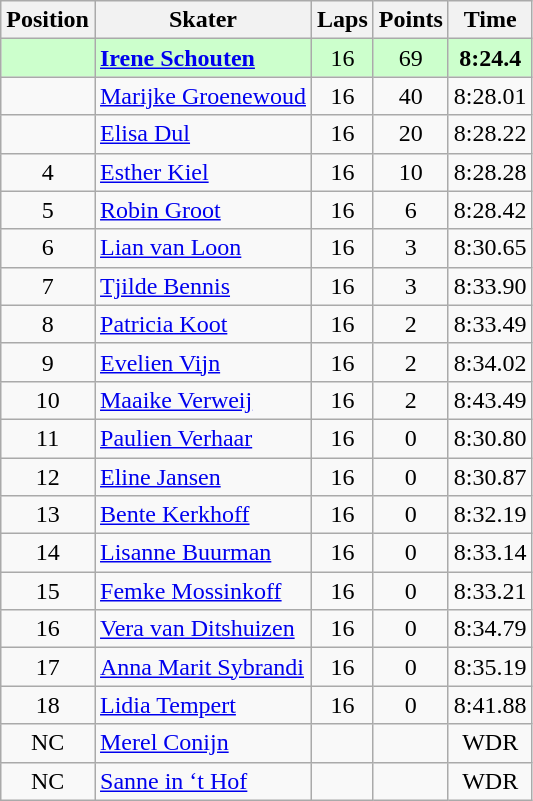<table class="wikitable sortable" style="text-align:center;">
<tr>
<th>Position</th>
<th>Skater</th>
<th>Laps</th>
<th>Points <br></th>
<th>Time</th>
</tr>
<tr bgcolor=ccffcc>
<td></td>
<td align="left"><strong><a href='#'>Irene Schouten</a></strong></td>
<td>16</td>
<td>69</td>
<td><strong>8:24.4</strong></td>
</tr>
<tr>
<td align="center"></td>
<td align="left"><a href='#'>Marijke Groenewoud</a></td>
<td>16</td>
<td>40</td>
<td>8:28.01</td>
</tr>
<tr>
<td align="center"></td>
<td align="left"><a href='#'>Elisa Dul</a></td>
<td>16</td>
<td>20</td>
<td>8:28.22</td>
</tr>
<tr>
<td align="center">4</td>
<td align="left"><a href='#'>Esther Kiel</a></td>
<td>16</td>
<td>10</td>
<td>8:28.28</td>
</tr>
<tr>
<td align="center">5</td>
<td align="left"><a href='#'>Robin Groot</a></td>
<td>16</td>
<td>6</td>
<td>8:28.42</td>
</tr>
<tr>
<td align="center">6</td>
<td align="left"><a href='#'>Lian van Loon</a></td>
<td>16</td>
<td>3</td>
<td>8:30.65</td>
</tr>
<tr>
<td align="center">7</td>
<td align="left"><a href='#'>Tjilde Bennis</a></td>
<td>16</td>
<td>3</td>
<td>8:33.90</td>
</tr>
<tr>
<td align="center">8</td>
<td align="left"><a href='#'>Patricia Koot</a></td>
<td>16</td>
<td>2</td>
<td>8:33.49</td>
</tr>
<tr>
<td align="center">9</td>
<td align="left"><a href='#'>Evelien Vijn</a></td>
<td>16</td>
<td>2</td>
<td>8:34.02</td>
</tr>
<tr>
<td align="center">10</td>
<td align="left"><a href='#'>Maaike Verweij</a></td>
<td>16</td>
<td>2</td>
<td>8:43.49</td>
</tr>
<tr>
<td align="center">11</td>
<td align="left"><a href='#'>Paulien Verhaar</a></td>
<td>16</td>
<td>0</td>
<td>8:30.80</td>
</tr>
<tr>
<td align="center">12</td>
<td align="left"><a href='#'>Eline Jansen</a></td>
<td>16</td>
<td>0</td>
<td>8:30.87</td>
</tr>
<tr>
<td align="center">13</td>
<td align="left"><a href='#'>Bente Kerkhoff</a></td>
<td>16</td>
<td>0</td>
<td>8:32.19</td>
</tr>
<tr>
<td align="center">14</td>
<td align="left"><a href='#'>Lisanne Buurman </a></td>
<td>16</td>
<td>0</td>
<td>8:33.14</td>
</tr>
<tr>
<td align="center">15</td>
<td align="left"><a href='#'>Femke Mossinkoff</a></td>
<td>16</td>
<td>0</td>
<td>8:33.21</td>
</tr>
<tr>
<td align="center">16</td>
<td align="left"><a href='#'>Vera van Ditshuizen</a></td>
<td>16</td>
<td>0</td>
<td>8:34.79</td>
</tr>
<tr>
<td align="center">17</td>
<td align="left"><a href='#'>Anna Marit Sybrandi</a></td>
<td>16</td>
<td>0</td>
<td>8:35.19</td>
</tr>
<tr>
<td align="center">18</td>
<td align="left"><a href='#'>Lidia Tempert</a></td>
<td>16</td>
<td>0</td>
<td>8:41.88</td>
</tr>
<tr>
<td align="center">NC</td>
<td align="left"><a href='#'>Merel Conijn</a></td>
<td></td>
<td></td>
<td>WDR</td>
</tr>
<tr>
<td align="center">NC</td>
<td align="left"><a href='#'>Sanne in ‘t Hof</a></td>
<td></td>
<td></td>
<td>WDR</td>
</tr>
</table>
